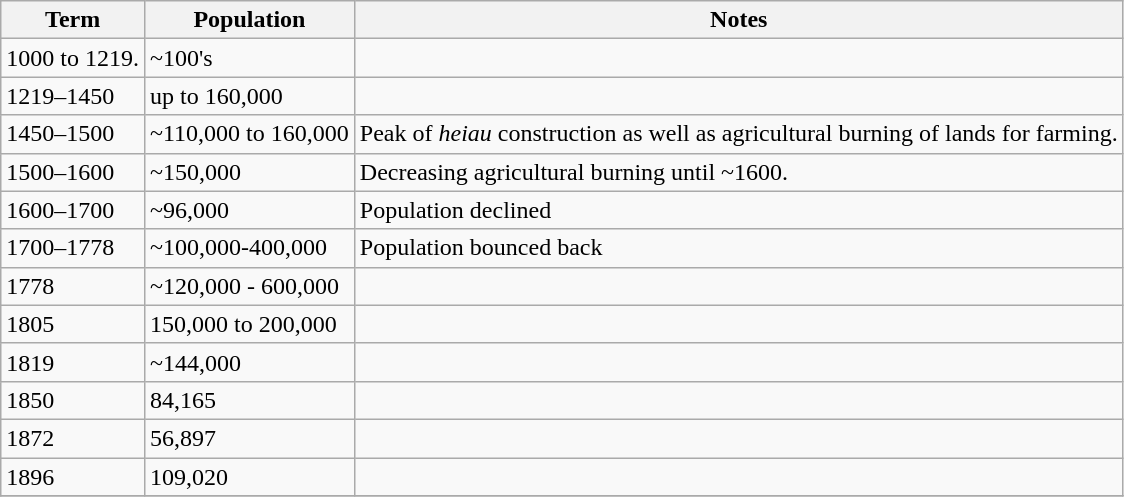<table class="wikitable">
<tr>
<th>Term</th>
<th>Population</th>
<th>Notes</th>
</tr>
<tr>
<td>1000 to 1219.</td>
<td>~100's</td>
<td></td>
</tr>
<tr>
<td>1219–1450</td>
<td>up to 160,000</td>
<td></td>
</tr>
<tr>
<td>1450–1500</td>
<td>~110,000 to 160,000</td>
<td>Peak of <em>heiau</em> construction as well as agricultural burning of lands for farming.</td>
</tr>
<tr>
<td>1500–1600</td>
<td>~150,000</td>
<td>Decreasing agricultural burning until ~1600.</td>
</tr>
<tr>
<td>1600–1700</td>
<td>~96,000</td>
<td>Population declined</td>
</tr>
<tr>
<td>1700–1778</td>
<td>~100,000-400,000</td>
<td>Population bounced back</td>
</tr>
<tr>
<td>1778</td>
<td>~120,000 - 600,000</td>
<td></td>
</tr>
<tr>
<td>1805</td>
<td>150,000 to 200,000</td>
<td></td>
</tr>
<tr>
<td>1819</td>
<td>~144,000</td>
<td></td>
</tr>
<tr>
<td>1850</td>
<td>84,165</td>
<td></td>
</tr>
<tr>
<td>1872</td>
<td>56,897</td>
<td></td>
</tr>
<tr>
<td>1896</td>
<td>109,020</td>
<td></td>
</tr>
<tr>
</tr>
</table>
